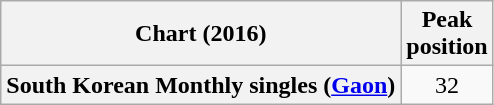<table class="wikitable plainrowheaders" style="text-align:center">
<tr>
<th scope="col">Chart (2016)</th>
<th scope="col">Peak<br>position</th>
</tr>
<tr>
<th scope="row">South Korean Monthly singles (<a href='#'>Gaon</a>)</th>
<td>32</td>
</tr>
</table>
